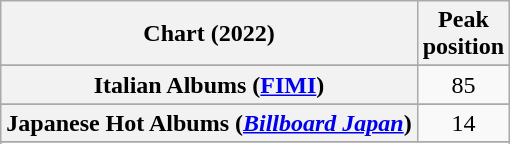<table class="wikitable sortable plainrowheaders" style="text-align:center">
<tr>
<th scope="col">Chart (2022)</th>
<th scope="col">Peak<br>position</th>
</tr>
<tr>
</tr>
<tr>
</tr>
<tr>
</tr>
<tr>
</tr>
<tr>
</tr>
<tr>
</tr>
<tr>
</tr>
<tr>
</tr>
<tr>
</tr>
<tr>
</tr>
<tr>
<th scope="row">Italian Albums (<a href='#'>FIMI</a>)</th>
<td>85</td>
</tr>
<tr>
</tr>
<tr>
<th scope="row">Japanese Hot Albums (<em><a href='#'>Billboard Japan</a></em>)</th>
<td>14</td>
</tr>
<tr>
</tr>
<tr>
</tr>
<tr>
</tr>
<tr>
</tr>
<tr>
</tr>
<tr>
</tr>
<tr>
</tr>
<tr>
</tr>
</table>
